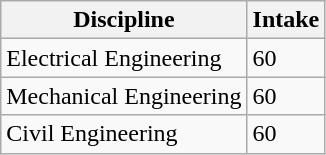<table class="wikitable">
<tr>
<th>Discipline</th>
<th>Intake</th>
</tr>
<tr>
<td>Electrical Engineering</td>
<td>60</td>
</tr>
<tr>
<td>Mechanical Engineering</td>
<td>60</td>
</tr>
<tr>
<td>Civil Engineering</td>
<td>60</td>
</tr>
</table>
